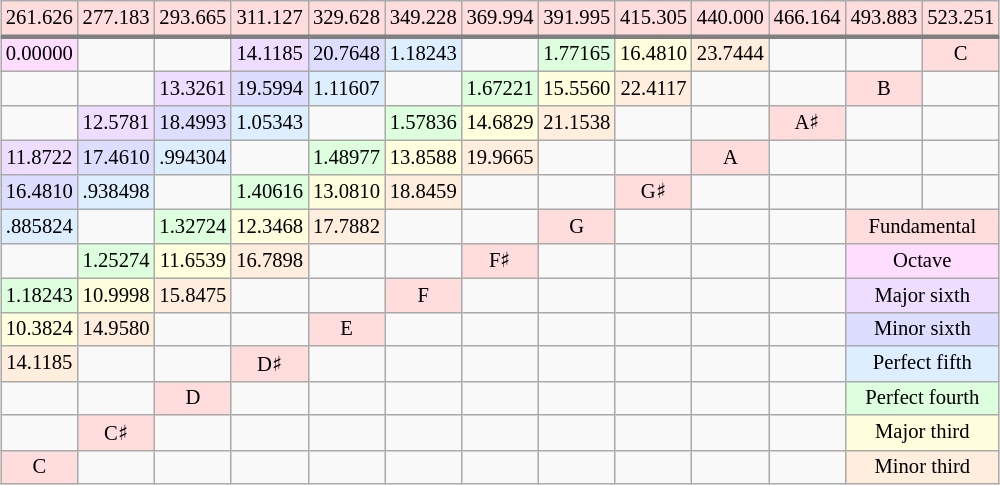<table class="wikitable" style="text-align:center; margin: 1em auto 1em auto; font-size: 86%;">
<tr style="background:#fdd; border-bottom:3px solid gray;">
<td>261.626</td>
<td>277.183</td>
<td>293.665</td>
<td>311.127</td>
<td>329.628</td>
<td>349.228</td>
<td>369.994</td>
<td>391.995</td>
<td>415.305</td>
<td>440.000</td>
<td>466.164</td>
<td>493.883</td>
<td>523.251</td>
</tr>
<tr>
<td style="background:#fdf;">0.00000</td>
<td></td>
<td></td>
<td style="background:#edf;">14.1185</td>
<td style="background:#ddf;">20.7648</td>
<td style="background:#def;">1.18243</td>
<td></td>
<td style="background:#dfd;">1.77165</td>
<td style="background:#ffd;">16.4810</td>
<td style="background:#fed;">23.7444</td>
<td></td>
<td></td>
<td style="background:#fdd;">C</td>
</tr>
<tr>
<td></td>
<td></td>
<td style="background:#edf;">13.3261</td>
<td style="background:#ddf;">19.5994</td>
<td style="background:#def;">1.11607</td>
<td></td>
<td style="background:#dfd;">1.67221</td>
<td style="background:#ffd;">15.5560</td>
<td style="background:#fed;">22.4117</td>
<td></td>
<td></td>
<td style="background:#fdd;">B</td>
<td></td>
</tr>
<tr>
<td></td>
<td style="background:#edf;">12.5781</td>
<td style="background:#ddf;">18.4993</td>
<td style="background:#def;">1.05343</td>
<td></td>
<td style="background:#dfd;">1.57836</td>
<td style="background:#ffd;">14.6829</td>
<td style="background:#fed;">21.1538</td>
<td></td>
<td></td>
<td style="background:#fdd;">A♯</td>
<td></td>
<td></td>
</tr>
<tr>
<td style="background:#edf;">11.8722</td>
<td style="background:#ddf;">17.4610</td>
<td style="background:#def;">.994304</td>
<td></td>
<td style="background:#dfd;">1.48977</td>
<td style="background:#ffd;">13.8588</td>
<td style="background:#fed;">19.9665</td>
<td></td>
<td></td>
<td style="background:#fdd;">A</td>
<td></td>
<td></td>
<td></td>
</tr>
<tr>
<td style="background:#ddf;">16.4810</td>
<td style="background:#def;">.938498</td>
<td></td>
<td style="background:#dfd;">1.40616</td>
<td style="background:#ffd;">13.0810</td>
<td style="background:#fed;">18.8459</td>
<td></td>
<td></td>
<td style="background:#fdd;">G♯</td>
<td></td>
<td></td>
<td></td>
<td></td>
</tr>
<tr>
<td style="background:#def;">.885824</td>
<td></td>
<td style="background:#dfd;">1.32724</td>
<td style="background:#ffd;">12.3468</td>
<td style="background:#fed;">17.7882</td>
<td></td>
<td></td>
<td style="background:#fdd;">G</td>
<td></td>
<td></td>
<td></td>
<td colspan="2" style="background:#fdd;">Fundamental</td>
</tr>
<tr>
<td></td>
<td style="background:#dfd;">1.25274</td>
<td style="background:#ffd;">11.6539</td>
<td style="background:#fed;">16.7898</td>
<td></td>
<td></td>
<td style="background:#fdd;">F♯</td>
<td></td>
<td></td>
<td></td>
<td></td>
<td colspan="2" style="background:#fdf;">Octave</td>
</tr>
<tr>
<td style="background:#dfd;">1.18243</td>
<td style="background:#ffd;">10.9998</td>
<td style="background:#fed;">15.8475</td>
<td></td>
<td></td>
<td style="background:#fdd;">F</td>
<td></td>
<td></td>
<td></td>
<td></td>
<td></td>
<td colspan="2" style="background:#edf;">Major sixth</td>
</tr>
<tr>
<td style="background:#ffd;">10.3824</td>
<td style="background:#fed;">14.9580</td>
<td></td>
<td></td>
<td style="background:#fdd;">E</td>
<td></td>
<td></td>
<td></td>
<td></td>
<td></td>
<td></td>
<td colspan="2" style="background:#ddf;">Minor sixth</td>
</tr>
<tr>
<td style="background:#fed;">14.1185</td>
<td></td>
<td></td>
<td style="background:#fdd;">D♯</td>
<td></td>
<td></td>
<td></td>
<td></td>
<td></td>
<td></td>
<td></td>
<td colspan="2" style="background:#def;">Perfect fifth</td>
</tr>
<tr>
<td></td>
<td></td>
<td style="background:#fdd;">D</td>
<td></td>
<td></td>
<td></td>
<td></td>
<td></td>
<td></td>
<td></td>
<td></td>
<td colspan="2" style="background:#dfd;">Perfect fourth</td>
</tr>
<tr>
<td></td>
<td style="background:#fdd;">C♯</td>
<td></td>
<td></td>
<td></td>
<td></td>
<td></td>
<td></td>
<td></td>
<td></td>
<td></td>
<td colspan="2" style="background:#ffd;">Major third</td>
</tr>
<tr>
<td style="background:#fdd;">C</td>
<td></td>
<td></td>
<td></td>
<td></td>
<td></td>
<td></td>
<td></td>
<td></td>
<td></td>
<td></td>
<td colspan="2" style="background:#fed;">Minor third</td>
</tr>
</table>
